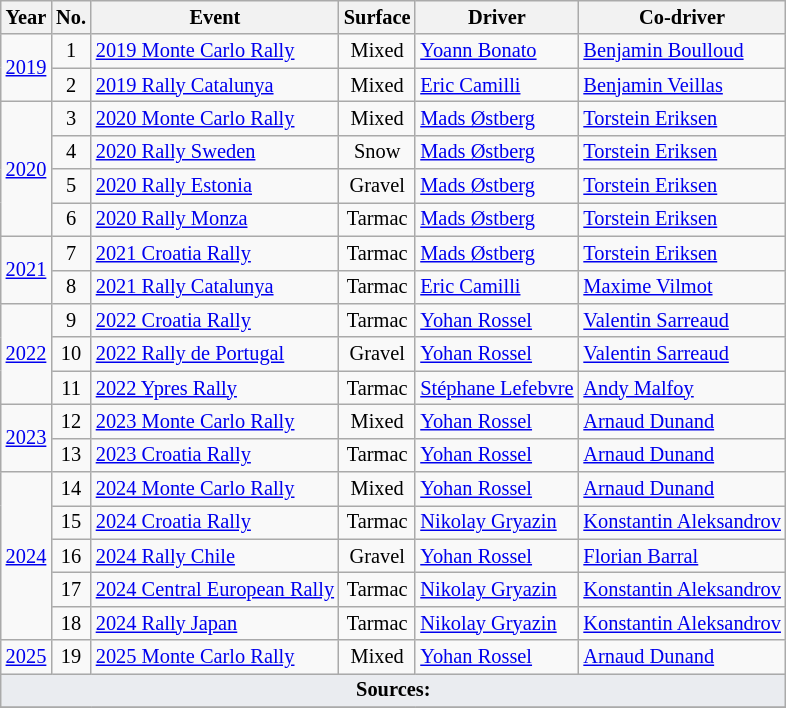<table class="wikitable" style="font-size: 85%; ">
<tr>
<th>Year</th>
<th>No.</th>
<th>Event</th>
<th>Surface</th>
<th>Driver</th>
<th>Co-driver</th>
</tr>
<tr>
<td align="center" rowspan="2"><a href='#'>2019</a></td>
<td align="center">1</td>
<td> <a href='#'>2019 Monte Carlo Rally</a></td>
<td align="center">Mixed</td>
<td> <a href='#'>Yoann Bonato</a></td>
<td> <a href='#'>Benjamin Boulloud</a></td>
</tr>
<tr>
<td align="center">2</td>
<td> <a href='#'>2019 Rally Catalunya</a></td>
<td align="center">Mixed</td>
<td> <a href='#'>Eric Camilli</a></td>
<td> <a href='#'>Benjamin Veillas</a></td>
</tr>
<tr>
<td align="center" rowspan="4"><a href='#'>2020</a></td>
<td align="center">3</td>
<td> <a href='#'>2020 Monte Carlo Rally</a></td>
<td align="center">Mixed</td>
<td> <a href='#'>Mads Østberg</a></td>
<td> <a href='#'>Torstein Eriksen</a></td>
</tr>
<tr>
<td align="center">4</td>
<td> <a href='#'>2020 Rally Sweden</a></td>
<td align="center">Snow</td>
<td> <a href='#'>Mads Østberg</a></td>
<td> <a href='#'>Torstein Eriksen</a></td>
</tr>
<tr>
<td align="center">5</td>
<td> <a href='#'>2020 Rally Estonia</a></td>
<td align="center">Gravel</td>
<td> <a href='#'>Mads Østberg</a></td>
<td> <a href='#'>Torstein Eriksen</a></td>
</tr>
<tr>
<td align="center">6</td>
<td> <a href='#'>2020 Rally Monza</a></td>
<td align="center">Tarmac</td>
<td> <a href='#'>Mads Østberg</a></td>
<td> <a href='#'>Torstein Eriksen</a></td>
</tr>
<tr>
<td align="center" rowspan="2"><a href='#'>2021</a></td>
<td align="center">7</td>
<td> <a href='#'>2021 Croatia Rally</a></td>
<td align="center">Tarmac</td>
<td> <a href='#'>Mads Østberg</a></td>
<td> <a href='#'>Torstein Eriksen</a></td>
</tr>
<tr>
<td align="center">8</td>
<td> <a href='#'>2021 Rally Catalunya</a></td>
<td align="center">Tarmac</td>
<td> <a href='#'>Eric Camilli</a></td>
<td> <a href='#'>Maxime Vilmot</a></td>
</tr>
<tr>
<td align="center" rowspan="3"><a href='#'>2022</a></td>
<td align="center">9</td>
<td> <a href='#'>2022 Croatia Rally</a></td>
<td align="center">Tarmac</td>
<td> <a href='#'>Yohan Rossel</a></td>
<td> <a href='#'>Valentin Sarreaud</a></td>
</tr>
<tr>
<td align="center">10</td>
<td> <a href='#'>2022 Rally de Portugal</a></td>
<td align="center">Gravel</td>
<td> <a href='#'>Yohan Rossel</a></td>
<td> <a href='#'>Valentin Sarreaud</a></td>
</tr>
<tr>
<td align="center">11</td>
<td> <a href='#'>2022 Ypres Rally</a></td>
<td align="center">Tarmac</td>
<td> <a href='#'>Stéphane Lefebvre</a></td>
<td> <a href='#'>Andy Malfoy</a></td>
</tr>
<tr>
<td align="center" rowspan="2"><a href='#'>2023</a></td>
<td align="center">12</td>
<td> <a href='#'>2023 Monte Carlo Rally</a></td>
<td align="center">Mixed</td>
<td> <a href='#'>Yohan Rossel</a></td>
<td> <a href='#'>Arnaud Dunand</a></td>
</tr>
<tr>
<td align="center">13</td>
<td> <a href='#'>2023 Croatia Rally</a></td>
<td align="center">Tarmac</td>
<td> <a href='#'>Yohan Rossel</a></td>
<td> <a href='#'>Arnaud Dunand</a></td>
</tr>
<tr>
<td align="center" rowspan="5"><a href='#'>2024</a></td>
<td align="center">14</td>
<td> <a href='#'>2024 Monte Carlo Rally</a></td>
<td align="center">Mixed</td>
<td> <a href='#'>Yohan Rossel</a></td>
<td> <a href='#'>Arnaud Dunand</a></td>
</tr>
<tr>
<td align="center">15</td>
<td> <a href='#'>2024 Croatia Rally</a></td>
<td align="center">Tarmac</td>
<td> <a href='#'>Nikolay Gryazin</a></td>
<td> <a href='#'>Konstantin Aleksandrov</a></td>
</tr>
<tr>
<td align="center">16</td>
<td> <a href='#'>2024 Rally Chile</a></td>
<td align="center">Gravel</td>
<td> <a href='#'>Yohan Rossel</a></td>
<td> <a href='#'>Florian Barral</a></td>
</tr>
<tr>
<td align="center">17</td>
<td> <a href='#'>2024 Central European Rally</a></td>
<td align="center">Tarmac</td>
<td> <a href='#'>Nikolay Gryazin</a></td>
<td> <a href='#'>Konstantin Aleksandrov</a></td>
</tr>
<tr>
<td align="center">18</td>
<td> <a href='#'>2024 Rally Japan</a></td>
<td align="center">Tarmac</td>
<td> <a href='#'>Nikolay Gryazin</a></td>
<td> <a href='#'>Konstantin Aleksandrov</a></td>
</tr>
<tr>
<td style="text-align:center;"><a href='#'>2025</a></td>
<td style="text-align:center;">19</td>
<td> <a href='#'>2025 Monte Carlo Rally</a></td>
<td style="text-align:center;">Mixed</td>
<td> <a href='#'>Yohan Rossel</a></td>
<td> <a href='#'>Arnaud Dunand</a></td>
</tr>
<tr>
<td colspan="6" style="background-color:#EAECF0;text-align:center"><strong>Sources:</strong></td>
</tr>
<tr>
</tr>
</table>
